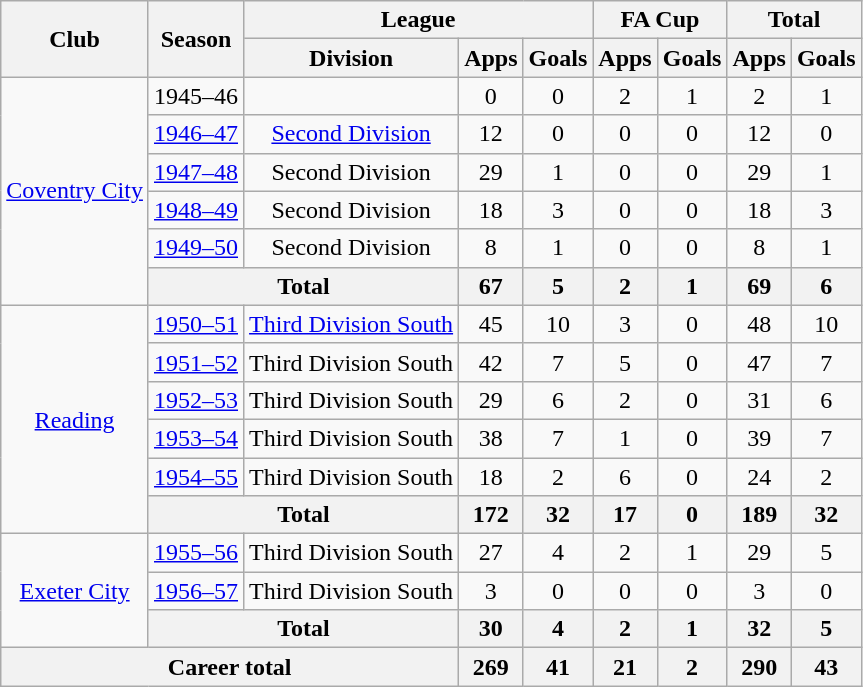<table class="wikitable" style="text-align: center;">
<tr>
<th rowspan="2">Club</th>
<th rowspan="2">Season</th>
<th colspan="3">League</th>
<th colspan="2">FA Cup</th>
<th colspan="2">Total</th>
</tr>
<tr>
<th>Division</th>
<th>Apps</th>
<th>Goals</th>
<th>Apps</th>
<th>Goals</th>
<th>Apps</th>
<th>Goals</th>
</tr>
<tr>
<td rowspan="6"><a href='#'>Coventry City</a></td>
<td>1945–46</td>
<td></td>
<td>0</td>
<td>0</td>
<td>2</td>
<td>1</td>
<td>2</td>
<td>1</td>
</tr>
<tr>
<td><a href='#'>1946–47</a></td>
<td><a href='#'>Second Division</a></td>
<td>12</td>
<td>0</td>
<td>0</td>
<td>0</td>
<td>12</td>
<td>0</td>
</tr>
<tr>
<td><a href='#'>1947–48</a></td>
<td>Second Division</td>
<td>29</td>
<td>1</td>
<td>0</td>
<td>0</td>
<td>29</td>
<td>1</td>
</tr>
<tr>
<td><a href='#'>1948–49</a></td>
<td>Second Division</td>
<td>18</td>
<td>3</td>
<td>0</td>
<td>0</td>
<td>18</td>
<td>3</td>
</tr>
<tr>
<td><a href='#'>1949–50</a></td>
<td>Second Division</td>
<td>8</td>
<td>1</td>
<td>0</td>
<td>0</td>
<td>8</td>
<td>1</td>
</tr>
<tr>
<th colspan="2">Total</th>
<th>67</th>
<th>5</th>
<th>2</th>
<th>1</th>
<th>69</th>
<th>6</th>
</tr>
<tr>
<td rowspan="6"><a href='#'>Reading</a></td>
<td><a href='#'>1950–51</a></td>
<td><a href='#'>Third Division South</a></td>
<td>45</td>
<td>10</td>
<td>3</td>
<td>0</td>
<td>48</td>
<td>10</td>
</tr>
<tr>
<td><a href='#'>1951–52</a></td>
<td>Third Division South</td>
<td>42</td>
<td>7</td>
<td>5</td>
<td>0</td>
<td>47</td>
<td>7</td>
</tr>
<tr>
<td><a href='#'>1952–53</a></td>
<td>Third Division South</td>
<td>29</td>
<td>6</td>
<td>2</td>
<td>0</td>
<td>31</td>
<td>6</td>
</tr>
<tr>
<td><a href='#'>1953–54</a></td>
<td>Third Division South</td>
<td>38</td>
<td>7</td>
<td>1</td>
<td>0</td>
<td>39</td>
<td>7</td>
</tr>
<tr>
<td><a href='#'>1954–55</a></td>
<td>Third Division South</td>
<td>18</td>
<td>2</td>
<td>6</td>
<td>0</td>
<td>24</td>
<td>2</td>
</tr>
<tr>
<th colspan="2">Total</th>
<th>172</th>
<th>32</th>
<th>17</th>
<th>0</th>
<th>189</th>
<th>32</th>
</tr>
<tr>
<td rowspan="3"><a href='#'>Exeter City</a></td>
<td><a href='#'>1955–56</a></td>
<td>Third Division South</td>
<td>27</td>
<td>4</td>
<td>2</td>
<td>1</td>
<td>29</td>
<td>5</td>
</tr>
<tr>
<td><a href='#'>1956–57</a></td>
<td>Third Division South</td>
<td>3</td>
<td>0</td>
<td>0</td>
<td>0</td>
<td>3</td>
<td>0</td>
</tr>
<tr>
<th colspan="2">Total</th>
<th>30</th>
<th>4</th>
<th>2</th>
<th>1</th>
<th>32</th>
<th>5</th>
</tr>
<tr>
<th colspan="3">Career total</th>
<th>269</th>
<th>41</th>
<th>21</th>
<th>2</th>
<th>290</th>
<th>43</th>
</tr>
</table>
